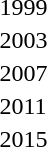<table>
<tr>
<td>1999</td>
<td></td>
<td></td>
<td><br></td>
</tr>
<tr>
<td>2003</td>
<td></td>
<td></td>
<td><br></td>
</tr>
<tr>
<td rowspan=1>2007</td>
<td></td>
<td></td>
<td><br></td>
</tr>
<tr>
<td rowspan=2>2011<br></td>
<td rowspan=2></td>
<td rowspan=2></td>
<td></td>
</tr>
<tr>
<td></td>
</tr>
<tr>
<td rowspan=2>2015<br></td>
<td rowspan=2></td>
<td rowspan=2></td>
<td></td>
</tr>
<tr>
<td></td>
</tr>
</table>
